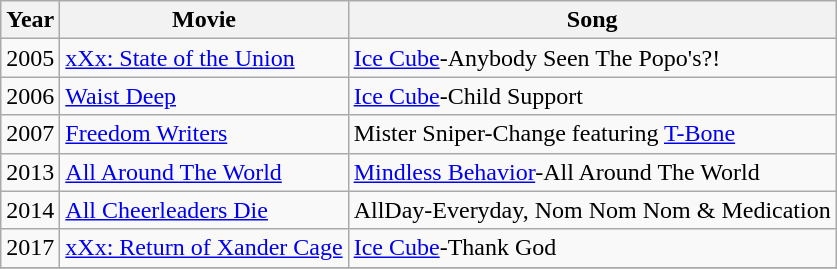<table class="wikitable">
<tr>
<th>Year</th>
<th>Movie</th>
<th>Song</th>
</tr>
<tr>
<td>2005</td>
<td><a href='#'>xXx: State of the Union</a></td>
<td><a href='#'>Ice Cube</a>-Anybody Seen The Popo's?!</td>
</tr>
<tr>
<td>2006</td>
<td><a href='#'>Waist Deep</a></td>
<td><a href='#'>Ice Cube</a>-Child Support</td>
</tr>
<tr>
<td>2007</td>
<td><a href='#'>Freedom Writers</a></td>
<td>Mister Sniper-Change featuring <a href='#'>T-Bone</a></td>
</tr>
<tr>
<td>2013</td>
<td><a href='#'>All Around The World</a></td>
<td><a href='#'>Mindless Behavior</a>-All Around The World</td>
</tr>
<tr>
<td>2014</td>
<td><a href='#'>All Cheerleaders Die</a></td>
<td>AllDay-Everyday, Nom Nom Nom & Medication</td>
</tr>
<tr>
<td>2017</td>
<td><a href='#'>xXx: Return of Xander Cage</a></td>
<td><a href='#'>Ice Cube</a>-Thank God</td>
</tr>
<tr>
</tr>
</table>
